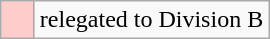<table class="wikitable">
<tr>
<td width=15px bgcolor=#fcc></td>
<td>relegated to Division B</td>
</tr>
</table>
